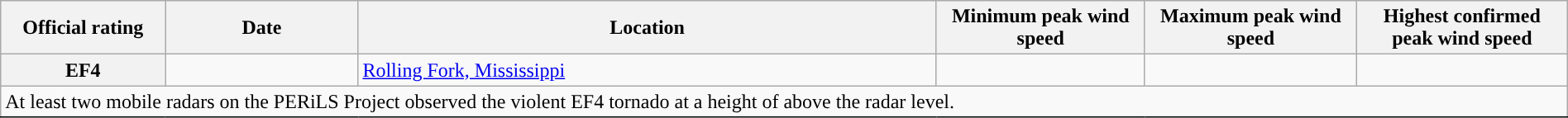<table class="wikitable sortable" style="width:100%;">
<tr>
<th scope="col" style="width:4%;" class="unsortable">Official rating</th>
<th scope="col" style="width:5%;">Date</th>
<th scope="col" style="width:15%;" class="unsortable">Location</th>
<th scope="col" style="width:5%;">Minimum peak wind speed</th>
<th scope="col" style="width:5%;">Maximum peak wind speed</th>
<th scope="col" style="width:5%;">Highest confirmed peak wind speed</th>
</tr>
<tr>
<th style="background-color:#">EF4</th>
<td></td>
<td><a href='#'>Rolling Fork, Mississippi</a></td>
<td></td>
<td></td>
<td><strong></strong></td>
</tr>
<tr class="expand-child">
<td colspan="6" style=" border-bottom: 1px solid black;">At least two mobile radars on the PERiLS Project observed the violent EF4 tornado at a height of  above the radar level.</td>
</tr>
</table>
